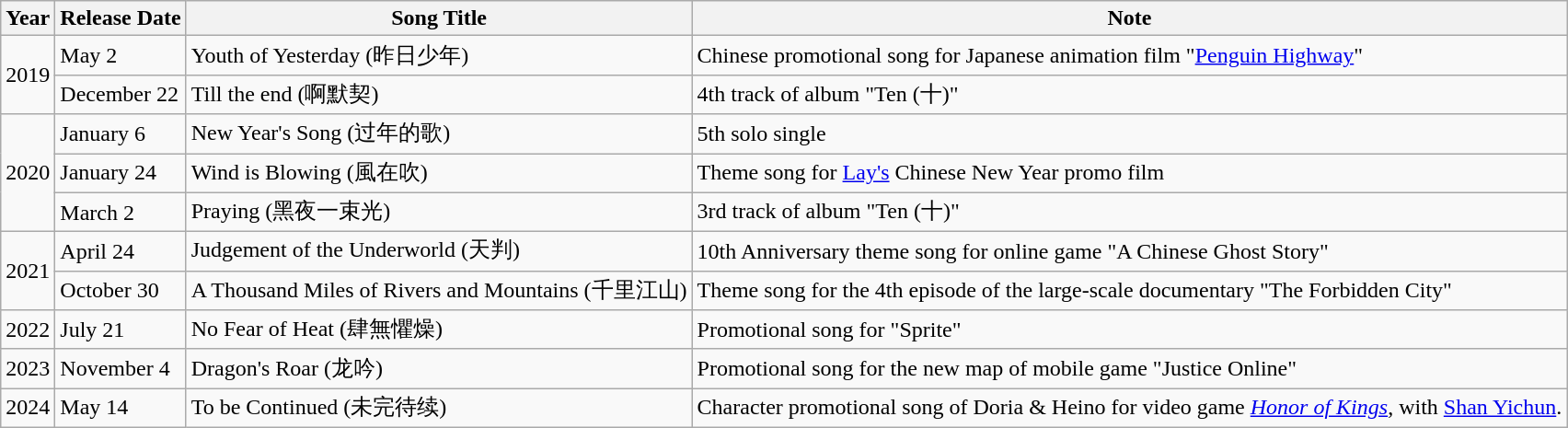<table class="wikitable">
<tr>
<th>Year</th>
<th>Release Date</th>
<th>Song Title</th>
<th>Note</th>
</tr>
<tr>
<td rowspan="2">2019</td>
<td>May 2</td>
<td>Youth of Yesterday (昨日少年)</td>
<td>Chinese promotional song for Japanese animation film "<a href='#'>Penguin Highway</a>"</td>
</tr>
<tr>
<td>December 22</td>
<td>Till the end (啊默契)</td>
<td>4th track of album "Ten (十)"</td>
</tr>
<tr>
<td rowspan="3">2020</td>
<td>January 6</td>
<td>New Year's Song (过年的歌)</td>
<td>5th solo single</td>
</tr>
<tr>
<td>January 24</td>
<td>Wind is Blowing (風在吹)</td>
<td>Theme song for <a href='#'>Lay's</a> Chinese New Year promo film</td>
</tr>
<tr>
<td>March 2</td>
<td>Praying (黑夜一束光)</td>
<td>3rd track of album "Ten (十)"</td>
</tr>
<tr>
<td rowspan="2">2021</td>
<td>April 24</td>
<td>Judgement of the Underworld (天判)</td>
<td>10th Anniversary theme song for online game "A Chinese Ghost Story"</td>
</tr>
<tr>
<td>October 30</td>
<td>A Thousand Miles of Rivers and Mountains (千里江山)</td>
<td>Theme song for the 4th episode of the large-scale documentary "The Forbidden City"</td>
</tr>
<tr>
<td>2022</td>
<td>July 21</td>
<td>No Fear of Heat (肆無懼燥)</td>
<td>Promotional song for "Sprite"</td>
</tr>
<tr>
<td>2023</td>
<td>November 4</td>
<td>Dragon's Roar (龙吟)</td>
<td>Promotional song for the new map of mobile game "Justice Online"</td>
</tr>
<tr>
<td>2024</td>
<td>May 14</td>
<td>To be Continued (未完待续)</td>
<td>Character promotional song of Doria & Heino for video game <em><a href='#'>Honor of Kings</a></em>, with <a href='#'>Shan Yichun</a>.</td>
</tr>
</table>
